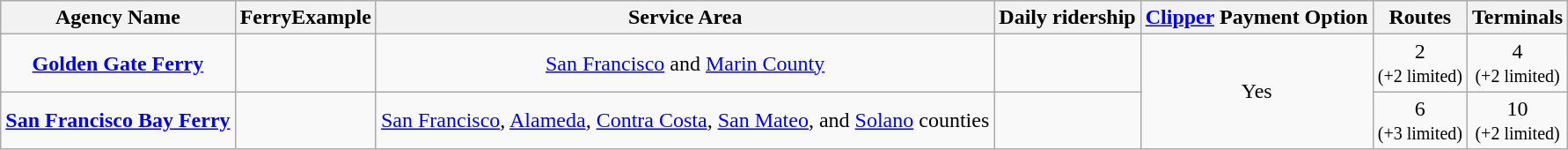<table class="wikitable" style="text-align:center" style="font-size: 90%;">
<tr>
<th>Agency Name</th>
<th>FerryExample</th>
<th>Service Area</th>
<th>Daily ridership</th>
<th><a href='#'>Clipper</a> Payment Option</th>
<th>Routes</th>
<th>Terminals</th>
</tr>
<tr>
<td><strong><a href='#'>Golden Gate Ferry</a></strong></td>
<td></td>
<td><a href='#'>San Francisco</a> and <a href='#'>Marin County</a></td>
<td></td>
<td rowspan=2>Yes</td>
<td>2<br><small>(+2 limited)</small></td>
<td>4<br><small>(+2 limited)</small></td>
</tr>
<tr>
<td><strong><a href='#'>San Francisco Bay Ferry</a></strong></td>
<td></td>
<td><a href='#'>San Francisco</a>, <a href='#'>Alameda</a>, <a href='#'>Contra Costa</a>, <a href='#'>San Mateo</a>, and <a href='#'>Solano</a> counties</td>
<td></td>
<td>6<br><small>(+3 limited)</small></td>
<td>10<br><small>(+2 limited)</small></td>
</tr>
</table>
